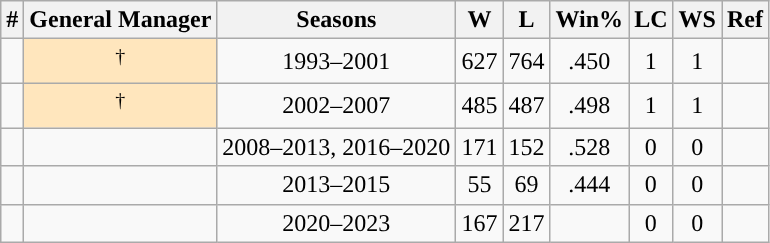<table class="wikitable sortable" style="text-align:center">
<tr>
<th class="unsortable">#</th>
<th>General Manager</th>
<th>Seasons</th>
<th>W</th>
<th>L</th>
<th>Win%</th>
<th>LC</th>
<th>WS</th>
<th class="unsortable">Ref</th>
</tr>
<tr>
<td align="center"></td>
<td style="background-color:#FFE6BD"><sup>†</sup></td>
<td>1993–2001</td>
<td>627</td>
<td>764</td>
<td>.450</td>
<td>1</td>
<td>1</td>
<td></td>
</tr>
<tr>
<td align="center"></td>
<td style="background-color:#FFE6BD"><sup>†</sup></td>
<td>2002–2007</td>
<td>485</td>
<td>487</td>
<td>.498</td>
<td>1</td>
<td>1</td>
<td></td>
</tr>
<tr>
<td align="center"></td>
<td></td>
<td>2008–2013, 2016–2020</td>
<td>171</td>
<td>152</td>
<td>.528</td>
<td>0</td>
<td>0</td>
<td></td>
</tr>
<tr>
<td align="center"></td>
<td></td>
<td>2013–2015</td>
<td>55</td>
<td>69</td>
<td>.444</td>
<td>0</td>
<td>0</td>
<td></td>
</tr>
<tr>
<td align="center"></td>
<td></td>
<td>2020–2023</td>
<td>167</td>
<td>217</td>
<td></td>
<td>0</td>
<td>0</td>
<td></td>
</tr>
</table>
